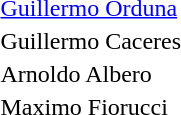<table>
<tr>
<th></th>
<td> <a href='#'>Guillermo Orduna</a></td>
</tr>
<tr>
<th></th>
<td>Guillermo Caceres</td>
</tr>
<tr>
<th></th>
<td>Arnoldo Albero</td>
</tr>
<tr>
<th></th>
<td>Maximo Fiorucci</td>
</tr>
</table>
